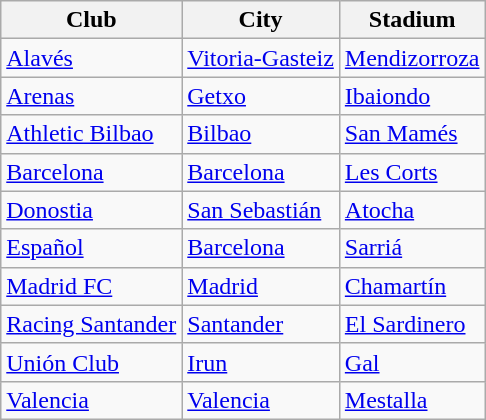<table class="wikitable sortable">
<tr>
<th>Club</th>
<th>City</th>
<th>Stadium</th>
</tr>
<tr>
<td><a href='#'>Alavés</a></td>
<td><a href='#'>Vitoria-Gasteiz</a></td>
<td><a href='#'>Mendizorroza</a></td>
</tr>
<tr>
<td><a href='#'>Arenas</a></td>
<td><a href='#'>Getxo</a></td>
<td><a href='#'>Ibaiondo</a></td>
</tr>
<tr>
<td><a href='#'>Athletic Bilbao</a></td>
<td><a href='#'>Bilbao</a></td>
<td><a href='#'>San Mamés</a></td>
</tr>
<tr>
<td><a href='#'>Barcelona</a></td>
<td><a href='#'>Barcelona</a></td>
<td><a href='#'>Les Corts</a></td>
</tr>
<tr>
<td><a href='#'>Donostia</a></td>
<td><a href='#'>San Sebastián</a></td>
<td><a href='#'>Atocha</a></td>
</tr>
<tr>
<td><a href='#'>Español</a></td>
<td><a href='#'>Barcelona</a></td>
<td><a href='#'>Sarriá</a></td>
</tr>
<tr>
<td><a href='#'>Madrid FC</a></td>
<td><a href='#'>Madrid</a></td>
<td><a href='#'>Chamartín</a></td>
</tr>
<tr>
<td><a href='#'>Racing Santander</a></td>
<td><a href='#'>Santander</a></td>
<td><a href='#'>El Sardinero</a></td>
</tr>
<tr>
<td><a href='#'>Unión Club</a></td>
<td><a href='#'>Irun</a></td>
<td><a href='#'>Gal</a></td>
</tr>
<tr>
<td><a href='#'>Valencia</a></td>
<td><a href='#'>Valencia</a></td>
<td><a href='#'>Mestalla</a></td>
</tr>
</table>
